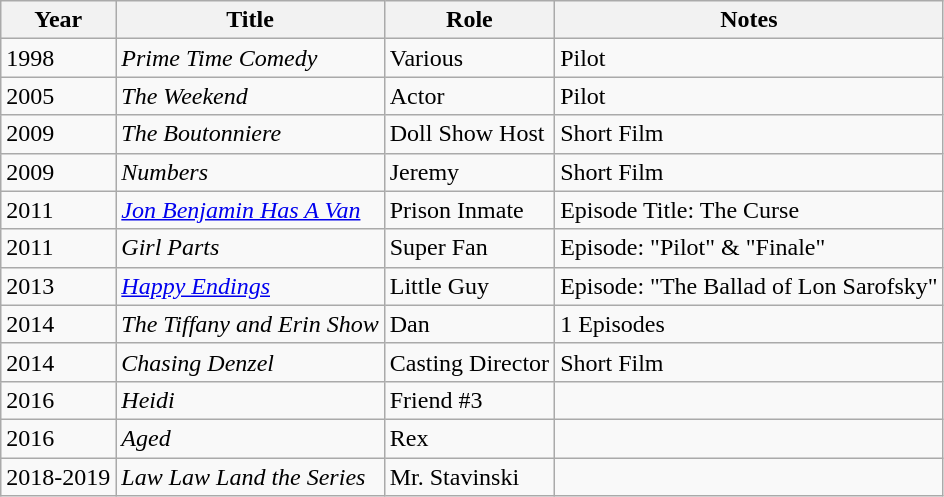<table class="wikitable sortable">
<tr>
<th>Year</th>
<th>Title</th>
<th>Role</th>
<th class="unsortable">Notes</th>
</tr>
<tr>
<td>1998</td>
<td><em>Prime Time Comedy</em></td>
<td>Various</td>
<td>Pilot</td>
</tr>
<tr>
<td>2005</td>
<td><em>The Weekend</em></td>
<td>Actor</td>
<td>Pilot</td>
</tr>
<tr>
<td>2009</td>
<td><em>The Boutonniere</em></td>
<td>Doll Show Host</td>
<td>Short Film</td>
</tr>
<tr>
<td>2009</td>
<td><em>Numbers</em></td>
<td>Jeremy</td>
<td>Short Film</td>
</tr>
<tr>
<td>2011</td>
<td><em><a href='#'>Jon Benjamin Has A Van</a></em></td>
<td>Prison Inmate</td>
<td>Episode Title: The Curse</td>
</tr>
<tr>
<td>2011</td>
<td><em>Girl Parts</em></td>
<td>Super Fan</td>
<td>Episode: "Pilot" & "Finale"</td>
</tr>
<tr>
<td>2013</td>
<td><em><a href='#'>Happy Endings</a></em></td>
<td>Little Guy</td>
<td>Episode: "The Ballad of Lon Sarofsky"</td>
</tr>
<tr>
<td>2014</td>
<td><em>The Tiffany and Erin Show</em></td>
<td>Dan</td>
<td>1 Episodes</td>
</tr>
<tr>
<td>2014</td>
<td><em>Chasing Denzel</em></td>
<td>Casting Director</td>
<td>Short Film</td>
</tr>
<tr>
<td>2016</td>
<td><em>Heidi</em></td>
<td>Friend #3</td>
<td></td>
</tr>
<tr>
<td>2016</td>
<td><em>Aged</em></td>
<td>Rex</td>
<td></td>
</tr>
<tr>
<td>2018-2019</td>
<td><em>Law Law Land the Series</em></td>
<td>Mr. Stavinski</td>
</tr>
</table>
